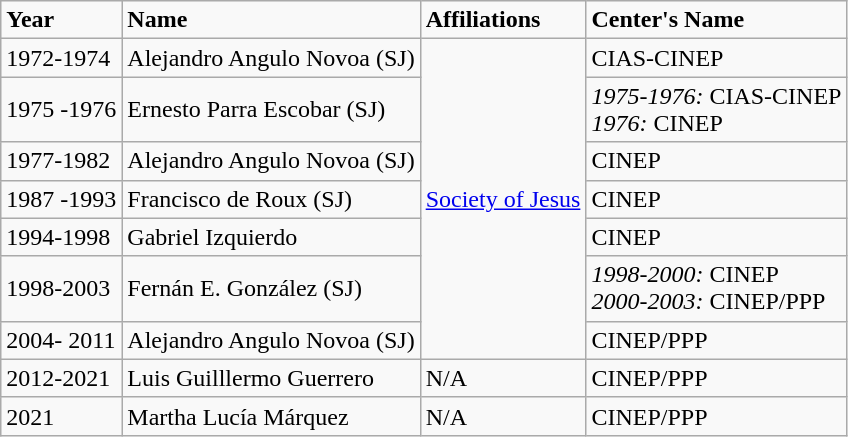<table class="wikitable">
<tr>
<td><strong>Year</strong></td>
<td><strong>Name</strong></td>
<td><strong>Affiliations</strong></td>
<td><strong>Center's Name</strong></td>
</tr>
<tr>
<td>1972-1974</td>
<td>Alejandro Angulo Novoa (SJ)</td>
<td rowspan="7"><a href='#'>Society of Jesus</a></td>
<td>CIAS-CINEP</td>
</tr>
<tr>
<td>1975 -1976</td>
<td>Ernesto Parra Escobar (SJ)</td>
<td><em>1975-1976:</em> CIAS-CINEP<br><em>1976:</em> CINEP</td>
</tr>
<tr>
<td>1977-1982</td>
<td>Alejandro Angulo Novoa (SJ)</td>
<td>CINEP</td>
</tr>
<tr>
<td>1987 -1993</td>
<td>Francisco de Roux (SJ)</td>
<td>CINEP</td>
</tr>
<tr>
<td>1994-1998</td>
<td>Gabriel Izquierdo</td>
<td>CINEP</td>
</tr>
<tr>
<td>1998-2003</td>
<td>Fernán E. González (SJ)</td>
<td><em>1998-2000:</em> CINEP<br><em>2000-2003:</em> CINEP/PPP</td>
</tr>
<tr>
<td>2004- 2011</td>
<td>Alejandro Angulo Novoa (SJ)</td>
<td>CINEP/PPP</td>
</tr>
<tr>
<td>2012-2021</td>
<td>Luis Guilllermo Guerrero</td>
<td>N/A</td>
<td>CINEP/PPP</td>
</tr>
<tr>
<td>2021</td>
<td>Martha Lucía Márquez</td>
<td>N/A</td>
<td>CINEP/PPP</td>
</tr>
</table>
